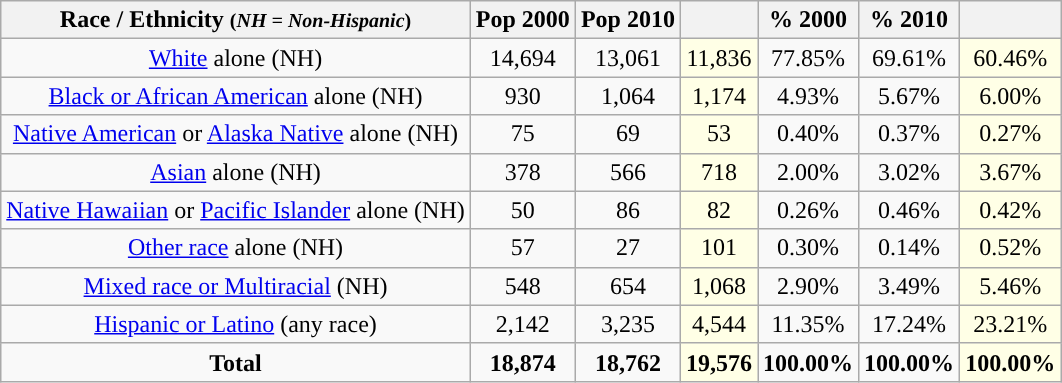<table class="wikitable" style="text-align:center;">
<tr>
<th>Race / Ethnicity <small>(<em>NH = Non-Hispanic</em>)</small></th>
<th>Pop 2000</th>
<th>Pop 2010</th>
<th></th>
<th>% 2000</th>
<th>% 2010</th>
<th></th>
</tr>
<tr>
<td><a href='#'>White</a> alone (NH)</td>
<td>14,694</td>
<td>13,061</td>
<td style='background: #ffffe6;'>11,836</td>
<td>77.85%</td>
<td>69.61%</td>
<td style='background: #ffffe6;'>60.46%</td>
</tr>
<tr>
<td><a href='#'>Black or African American</a> alone (NH)</td>
<td>930</td>
<td>1,064</td>
<td style='background: #ffffe6;'>1,174</td>
<td>4.93%</td>
<td>5.67%</td>
<td style='background: #ffffe6;'>6.00%</td>
</tr>
<tr>
<td><a href='#'>Native American</a> or <a href='#'>Alaska Native</a> alone (NH)</td>
<td>75</td>
<td>69</td>
<td style='background: #ffffe6;'>53</td>
<td>0.40%</td>
<td>0.37%</td>
<td style='background: #ffffe6;'>0.27%</td>
</tr>
<tr>
<td><a href='#'>Asian</a> alone (NH)</td>
<td>378</td>
<td>566</td>
<td style='background: #ffffe6;'>718</td>
<td>2.00%</td>
<td>3.02%</td>
<td style='background: #ffffe6;'>3.67%</td>
</tr>
<tr>
<td><a href='#'>Native Hawaiian</a> or <a href='#'>Pacific Islander</a> alone (NH)</td>
<td>50</td>
<td>86</td>
<td style='background: #ffffe6;'>82</td>
<td>0.26%</td>
<td>0.46%</td>
<td style='background: #ffffe6;'>0.42%</td>
</tr>
<tr>
<td><a href='#'>Other race</a> alone (NH)</td>
<td>57</td>
<td>27</td>
<td style='background: #ffffe6;'>101</td>
<td>0.30%</td>
<td>0.14%</td>
<td style='background: #ffffe6;'>0.52%</td>
</tr>
<tr>
<td><a href='#'>Mixed race or Multiracial</a> (NH)</td>
<td>548</td>
<td>654</td>
<td style='background: #ffffe6;'>1,068</td>
<td>2.90%</td>
<td>3.49%</td>
<td style='background: #ffffe6;'>5.46%</td>
</tr>
<tr>
<td><a href='#'>Hispanic or Latino</a> (any race)</td>
<td>2,142</td>
<td>3,235</td>
<td style='background: #ffffe6;'>4,544</td>
<td>11.35%</td>
<td>17.24%</td>
<td style='background: #ffffe6;'>23.21%</td>
</tr>
<tr>
<td><strong>Total</strong></td>
<td><strong>18,874</strong></td>
<td><strong>18,762</strong></td>
<td style='background: #ffffe6;'><strong>19,576</strong></td>
<td><strong>100.00%</strong></td>
<td><strong>100.00%</strong></td>
<td style='background: #ffffe6;'><strong>100.00%</strong></td>
</tr>
</table>
